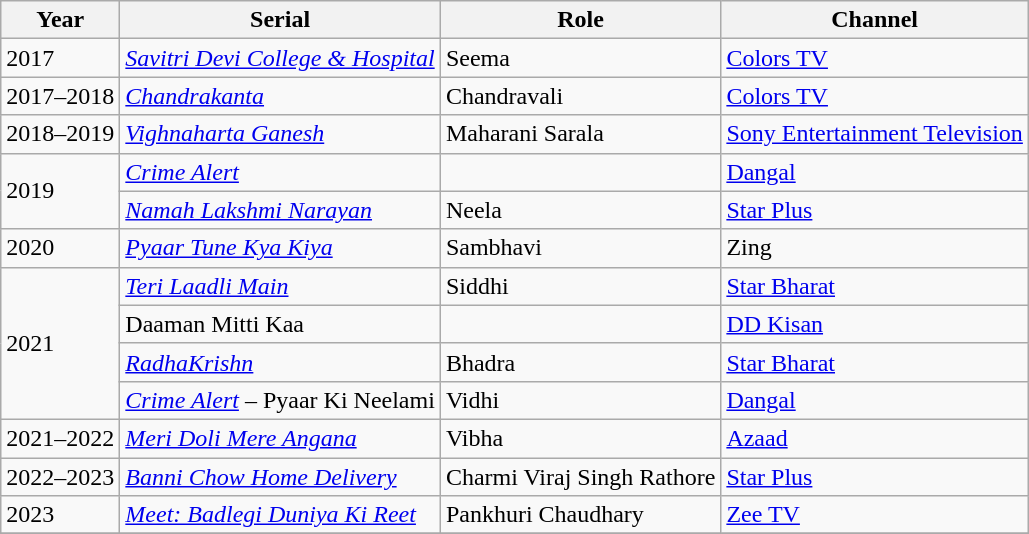<table class="wikitable sortable">
<tr>
<th>Year</th>
<th>Serial</th>
<th>Role</th>
<th>Channel</th>
</tr>
<tr>
<td>2017</td>
<td><em><a href='#'>Savitri Devi College & Hospital</a></em></td>
<td>Seema</td>
<td><a href='#'>Colors TV</a></td>
</tr>
<tr>
<td>2017–2018</td>
<td><em><a href='#'> Chandrakanta</a></em></td>
<td>Chandravali</td>
<td><a href='#'>Colors TV</a></td>
</tr>
<tr>
<td>2018–2019</td>
<td><em><a href='#'>Vighnaharta Ganesh</a></em></td>
<td>Maharani Sarala</td>
<td><a href='#'>Sony Entertainment Television</a></td>
</tr>
<tr>
<td rowspan="2">2019</td>
<td><em><a href='#'>Crime Alert</a></em></td>
<td></td>
<td><a href='#'> Dangal</a></td>
</tr>
<tr>
<td><em><a href='#'>Namah Lakshmi Narayan</a></em></td>
<td>Neela</td>
<td><a href='#'>Star Plus</a></td>
</tr>
<tr>
<td>2020</td>
<td><em><a href='#'> Pyaar Tune Kya Kiya</a></em></td>
<td>Sambhavi</td>
<td>Zing</td>
</tr>
<tr>
<td rowspan="4">2021</td>
<td><em><a href='#'>Teri Laadli Main</a></em></td>
<td>Siddhi</td>
<td><a href='#'>Star Bharat</a></td>
</tr>
<tr>
<td>Daaman Mitti Kaa</td>
<td></td>
<td><a href='#'>DD Kisan</a></td>
</tr>
<tr>
<td><em><a href='#'>RadhaKrishn</a></em></td>
<td>Bhadra</td>
<td><a href='#'>Star Bharat</a></td>
</tr>
<tr>
<td><em><a href='#'>Crime Alert</a></em> – Pyaar Ki Neelami</td>
<td>Vidhi</td>
<td><a href='#'> Dangal</a></td>
</tr>
<tr>
<td>2021–2022</td>
<td><em><a href='#'>Meri Doli Mere Angana</a></em></td>
<td>Vibha</td>
<td><a href='#'> Azaad</a></td>
</tr>
<tr>
<td>2022–2023</td>
<td><em><a href='#'>Banni Chow Home Delivery</a></em></td>
<td>Charmi Viraj Singh Rathore</td>
<td><a href='#'>Star Plus</a></td>
</tr>
<tr>
<td>2023</td>
<td><em><a href='#'>Meet: Badlegi Duniya Ki Reet</a></em></td>
<td>Pankhuri Chaudhary</td>
<td><a href='#'>Zee TV</a></td>
</tr>
<tr>
</tr>
</table>
